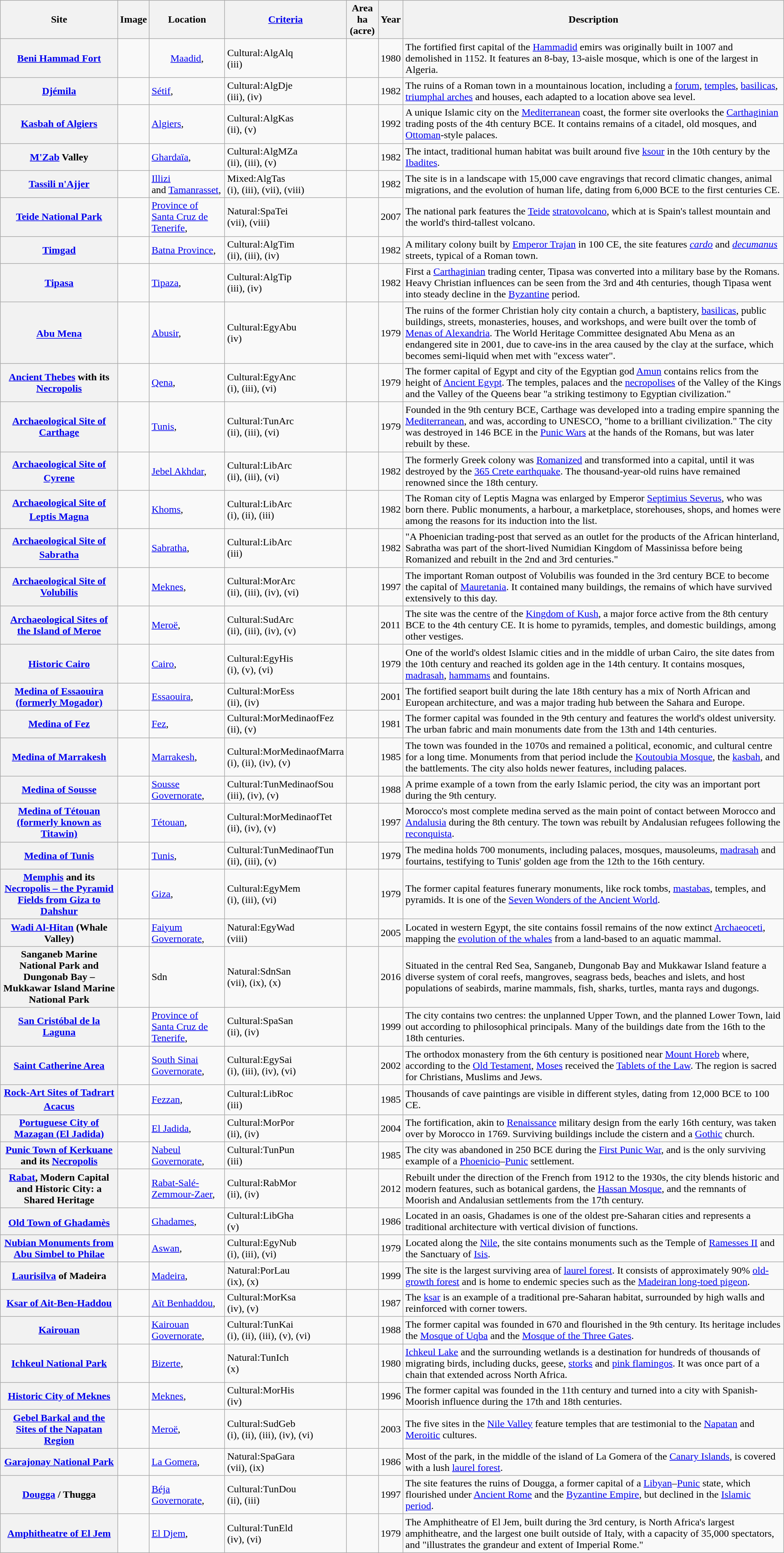<table class="wikitable sortable plainrowheaders">
<tr>
<th style="width:15%;" scope="col">Site</th>
<th class="unsortable" scope="col">Image</th>
<th scope="col">Location</th>
<th scope="col"><a href='#'>Criteria</a></th>
<th scope="col">Area<br>ha (acre)</th>
<th scope="col">Year</th>
<th scope="col" class="unsortable">Description</th>
</tr>
<tr>
<th><a href='#'>Beni Hammad Fort</a></th>
<td></td>
<td align="center"><a href='#'>Maadid</a>,<br> <small></small></td>
<td>Cultural:AlgAlq<br>(iii)</td>
<td align="center"></td>
<td align="center">1980</td>
<td>The fortified first capital of the <a href='#'>Hammadid</a> emirs was originally built in 1007 and demolished in 1152. It features an 8-bay, 13-aisle mosque, which is one of the largest in Algeria.</td>
</tr>
<tr>
<th><a href='#'>Djémila</a></th>
<td></td>
<td><a href='#'>Sétif</a>,<br> <small></small></td>
<td>Cultural:AlgDje<br>(iii), (iv)</td>
<td></td>
<td>1982</td>
<td>The ruins of a Roman town in a mountainous location, including a <a href='#'>forum</a>, <a href='#'>temples</a>, <a href='#'>basilicas</a>, <a href='#'>triumphal arches</a> and houses, each adapted to a location  above sea level.</td>
</tr>
<tr>
<th><a href='#'>Kasbah of Algiers</a></th>
<td></td>
<td><a href='#'>Algiers</a>,<br> <small></small></td>
<td>Cultural:AlgKas<br>(ii), (v)</td>
<td></td>
<td>1992</td>
<td>A unique Islamic city on the <a href='#'>Mediterranean</a> coast, the former site overlooks the <a href='#'>Carthaginian</a> trading posts of the 4th century BCE. It contains remains of a citadel, old mosques, and <a href='#'>Ottoman</a>-style palaces.</td>
</tr>
<tr>
<th><a href='#'>M'Zab</a> Valley</th>
<td></td>
<td><a href='#'>Ghardaïa</a>,<br> <small></small></td>
<td>Cultural:AlgMZa<br>(ii), (iii), (v)</td>
<td></td>
<td>1982</td>
<td>The intact, traditional human habitat was built around five <a href='#'>ksour</a> in the 10th century by the <a href='#'>Ibadites</a>.</td>
</tr>
<tr>
<th><a href='#'>Tassili n'Ajjer</a></th>
<td></td>
<td><a href='#'>Illizi</a><br>and <a href='#'>Tamanrasset</a>,<small></small></td>
<td>Mixed:AlgTas<br>(i), (iii), (vii), (viii)</td>
<td></td>
<td>1982</td>
<td>The site is in a landscape with 15,000 cave engravings that record climatic changes, animal migrations, and the evolution of human life, dating from 6,000 BCE to the first centuries CE.</td>
</tr>
<tr>
<th><a href='#'>Teide National Park</a></th>
<td></td>
<td><a href='#'>Province of Santa Cruz de Tenerife</a>,<br> <small></small></td>
<td>Natural:SpaTei<br>(vii), (viii)</td>
<td></td>
<td>2007</td>
<td>The national park features the <a href='#'>Teide</a> <a href='#'>stratovolcano</a>, which at  is Spain's tallest mountain and the world's third-tallest volcano.</td>
</tr>
<tr>
<th><a href='#'>Timgad</a></th>
<td></td>
<td><a href='#'>Batna Province</a>,<br> <small></small></td>
<td>Cultural:AlgTim<br>(ii), (iii), (iv)</td>
<td></td>
<td>1982</td>
<td>A military colony built by <a href='#'>Emperor Trajan</a> in 100 CE, the site features <em><a href='#'>cardo</a></em> and <em><a href='#'>decumanus</a></em> streets, typical of a Roman town.</td>
</tr>
<tr>
<th><a href='#'>Tipasa</a></th>
<td></td>
<td><a href='#'>Tipaza</a>,<br> <small></small></td>
<td>Cultural:AlgTip<br>(iii), (iv)</td>
<td></td>
<td>1982</td>
<td>First a <a href='#'>Carthaginian</a> trading center, Tipasa was converted into a military base by the Romans. Heavy Christian influences can be seen from the 3rd and 4th centuries, though Tipasa went into steady decline in the <a href='#'>Byzantine</a> period.</td>
</tr>
<tr>
<th><a href='#'>Abu Mena</a><sup></sup></th>
<td></td>
<td><a href='#'>Abusir</a>,<br> <small></small></td>
<td>Cultural:EgyAbu<br>(iv)</td>
<td></td>
<td>1979</td>
<td>The ruins of the former Christian holy city contain a church, a baptistery, <a href='#'>basilicas</a>, public buildings, streets, monasteries, houses, and workshops, and were built over the tomb of <a href='#'>Menas of Alexandria</a>. The World Heritage Committee designated Abu Mena as an endangered site in 2001, due to cave-ins in the area caused by the clay at the surface, which becomes semi-liquid when met with "excess water".</td>
</tr>
<tr>
<th><a href='#'>Ancient Thebes</a> with its <a href='#'>Necropolis</a></th>
<td></td>
<td><a href='#'>Qena</a>,<br> <small></small></td>
<td>Cultural:EgyAnc<br>(i), (iii), (vi)</td>
<td></td>
<td>1979</td>
<td>The former capital of Egypt and city of the Egyptian god <a href='#'>Amun</a> contains relics from the height of <a href='#'>Ancient Egypt</a>. The temples, palaces and the <a href='#'>necropolises</a> of the Valley of the Kings and the Valley of the Queens bear "a striking testimony to Egyptian civilization."</td>
</tr>
<tr>
<th><a href='#'>Archaeological Site of Carthage</a></th>
<td></td>
<td><a href='#'>Tunis</a>,<br> <small></small></td>
<td>Cultural:TunArc<br>(ii), (iii), (vi)</td>
<td></td>
<td>1979</td>
<td>Founded in the 9th century BCE, Carthage was developed into a trading empire spanning the <a href='#'>Mediterranean</a>, and was, according to UNESCO, "home to a brilliant civilization." The city was destroyed in 146 BCE in the <a href='#'>Punic Wars</a> at the hands of the Romans, but was later rebuilt by these.</td>
</tr>
<tr>
<th><a href='#'>Archaeological Site of Cyrene</a><sup></sup></th>
<td></td>
<td><a href='#'>Jebel Akhdar</a>,<br> <small></small></td>
<td>Cultural:LibArc<br>(ii), (iii), (vi)</td>
<td></td>
<td>1982</td>
<td>The formerly Greek colony was <a href='#'>Romanized</a> and transformed into a capital, until it was destroyed by the <a href='#'>365 Crete earthquake</a>. The thousand-year-old ruins have remained renowned since the 18th century.</td>
</tr>
<tr>
<th><a href='#'>Archaeological Site of Leptis Magna</a><sup></sup></th>
<td></td>
<td><a href='#'>Khoms</a>,<br> <small></small></td>
<td>Cultural:LibArc<br>(i), (ii), (iii)</td>
<td></td>
<td>1982</td>
<td>The Roman city of Leptis Magna was enlarged by Emperor <a href='#'>Septimius Severus</a>, who was born there. Public monuments, a harbour, a marketplace, storehouses, shops, and homes were among the reasons for its induction into the list.</td>
</tr>
<tr>
<th><a href='#'>Archaeological Site of Sabratha</a><sup></sup></th>
<td></td>
<td><a href='#'>Sabratha</a>,<br> <small></small></td>
<td>Cultural:LibArc<br>(iii)</td>
<td></td>
<td>1982</td>
<td>"A Phoenician trading-post that served as an outlet for the products of the African hinterland, Sabratha was part of the short-lived Numidian Kingdom of Massinissa before being Romanized and rebuilt in the 2nd and 3rd centuries."</td>
</tr>
<tr>
<th><a href='#'>Archaeological Site of Volubilis</a></th>
<td></td>
<td><a href='#'>Meknes</a>,<br> <small></small></td>
<td>Cultural:MorArc<br>(ii), (iii), (iv), (vi)</td>
<td></td>
<td>1997</td>
<td>The important Roman outpost of Volubilis was founded in the 3rd century BCE to become the capital of <a href='#'>Mauretania</a>. It contained many buildings, the remains of which have survived extensively to this day.</td>
</tr>
<tr>
<th><a href='#'>Archaeological Sites of the Island of Meroe</a></th>
<td></td>
<td><a href='#'>Meroë</a>,<br> <small></small></td>
<td>Cultural:SudArc<br>(ii), (iii), (iv), (v)</td>
<td></td>
<td>2011</td>
<td>The site was the centre of the <a href='#'>Kingdom of Kush</a>, a major force active from the 8th century BCE to the 4th century CE. It is home to pyramids, temples, and domestic buildings, among other vestiges.</td>
</tr>
<tr>
<th><a href='#'>Historic Cairo</a></th>
<td></td>
<td><a href='#'>Cairo</a>,<br> <small></small></td>
<td>Cultural:EgyHis<br>(i), (v), (vi)</td>
<td></td>
<td>1979</td>
<td>One of the world's oldest Islamic cities and in the middle of urban Cairo, the site dates from the 10th century and reached its golden age in the 14th century. It contains mosques, <a href='#'>madrasah</a>, <a href='#'>hammams</a> and fountains.</td>
</tr>
<tr>
<th><a href='#'>Medina of Essaouira (formerly Mogador)</a></th>
<td></td>
<td><a href='#'>Essaouira</a>,<br> <small></small></td>
<td>Cultural:MorEss<br>(ii), (iv)</td>
<td></td>
<td>2001</td>
<td>The fortified seaport built during the late 18th century has a mix of North African and European architecture, and was a major trading hub between the Sahara and Europe.</td>
</tr>
<tr>
<th><a href='#'>Medina of Fez</a></th>
<td></td>
<td><a href='#'>Fez</a>,<br> <small></small></td>
<td>Cultural:MorMedinaofFez<br>(ii), (v)</td>
<td></td>
<td>1981</td>
<td>The former capital was founded in the 9th century and features the world's oldest university. The urban fabric and main monuments date from the 13th and 14th centuries.</td>
</tr>
<tr>
<th><a href='#'>Medina of Marrakesh</a></th>
<td></td>
<td><a href='#'>Marrakesh</a>,<br> <small></small></td>
<td>Cultural:MorMedinaofMarra<br>(i), (ii), (iv), (v)</td>
<td></td>
<td>1985</td>
<td>The town was founded in the 1070s and remained a political, economic, and cultural centre for a long time. Monuments from that period include the <a href='#'>Koutoubia Mosque</a>, the <a href='#'>kasbah</a>, and the battlements. The city also holds newer features, including palaces.</td>
</tr>
<tr>
<th><a href='#'>Medina of Sousse</a></th>
<td></td>
<td><a href='#'>Sousse Governorate</a>,<br> <small></small></td>
<td>Cultural:TunMedinaofSou<br>(iii), (iv), (v)</td>
<td></td>
<td>1988</td>
<td>A prime example of a town from the early Islamic period, the city was an important port during the 9th century.</td>
</tr>
<tr>
<th><a href='#'>Medina of Tétouan (formerly known as Titawin)</a></th>
<td></td>
<td><a href='#'>Tétouan</a>,<br> <small></small></td>
<td>Cultural:MorMedinaofTet<br>(ii), (iv), (v)</td>
<td></td>
<td>1997</td>
<td>Morocco's most complete medina served as the main point of contact between Morocco and <a href='#'>Andalusia</a> during the 8th century. The town was rebuilt by Andalusian refugees following the <a href='#'>reconquista</a>.</td>
</tr>
<tr>
<th><a href='#'>Medina of Tunis</a></th>
<td></td>
<td><a href='#'>Tunis</a>,<br> <small></small></td>
<td>Cultural:TunMedinaofTun<br>(ii), (iii), (v)</td>
<td></td>
<td>1979</td>
<td>The medina holds 700 monuments, including palaces, mosques, mausoleums, <a href='#'>madrasah</a> and fourtains, testifying to Tunis' golden age from the 12th to the 16th century.</td>
</tr>
<tr>
<th><a href='#'>Memphis</a> and its <a href='#'>Necropolis – the Pyramid Fields from Giza to Dahshur</a></th>
<td></td>
<td><a href='#'>Giza</a>,<br> <small></small></td>
<td>Cultural:EgyMem<br>(i), (iii), (vi)</td>
<td></td>
<td>1979</td>
<td>The former capital features funerary monuments, like rock tombs, <a href='#'>mastabas</a>, temples, and pyramids. It is one of the <a href='#'>Seven Wonders of the Ancient World</a>.</td>
</tr>
<tr>
<th><a href='#'>Wadi Al-Hitan</a> (Whale Valley)</th>
<td></td>
<td><a href='#'>Faiyum Governorate</a>,<br> <small></small></td>
<td>Natural:EgyWad<br>(viii)</td>
<td></td>
<td>2005</td>
<td>Located in western Egypt, the site contains fossil remains of the now extinct <a href='#'>Archaeoceti</a>, mapping the <a href='#'>evolution of the whales</a> from a land-based to an aquatic mammal.</td>
</tr>
<tr>
<th>Sanganeb Marine National Park and Dungonab Bay – Mukkawar Island Marine National Park</th>
<td></td>
<td>Sdn<small></small></td>
<td>Natural:SdnSan<br>(vii), (ix), (x)</td>
<td></td>
<td>2016</td>
<td>Situated in the central Red Sea, Sanganeb, Dungonab Bay and Mukkawar Island feature a diverse system of coral reefs, mangroves, seagrass beds, beaches and islets, and host populations of seabirds, marine mammals, fish, sharks, turtles, manta rays and dugongs.</td>
</tr>
<tr>
<th><a href='#'>San Cristóbal de la Laguna</a></th>
<td></td>
<td><a href='#'>Province of Santa Cruz de Tenerife</a>,<br> <small></small></td>
<td>Cultural:SpaSan<br>(ii), (iv)</td>
<td></td>
<td>1999</td>
<td>The city contains two centres: the unplanned Upper Town, and the planned Lower Town, laid out according to philosophical principals. Many of the buildings date from the 16th to the 18th centuries.</td>
</tr>
<tr>
<th><a href='#'>Saint Catherine Area</a></th>
<td></td>
<td><a href='#'>South Sinai Governorate</a>,<br> <small></small></td>
<td>Cultural:EgySai<br>(i), (iii), (iv), (vi)</td>
<td></td>
<td>2002</td>
<td>The orthodox monastery from the 6th century is positioned near <a href='#'>Mount Horeb</a> where, according to the <a href='#'>Old Testament</a>, <a href='#'>Moses</a> received the <a href='#'>Tablets of the Law</a>. The region is sacred for Christians, Muslims and Jews.</td>
</tr>
<tr>
<th><a href='#'>Rock-Art Sites of Tadrart Acacus</a><sup></sup></th>
<td></td>
<td><a href='#'>Fezzan</a>,<br> <small></small></td>
<td>Cultural:LibRoc<br>(iii)</td>
<td></td>
<td>1985</td>
<td>Thousands of cave paintings are visible in different styles, dating from 12,000 BCE to 100 CE.</td>
</tr>
<tr>
<th><a href='#'>Portuguese City of Mazagan (El Jadida)</a></th>
<td></td>
<td><a href='#'>El Jadida</a>,<br> <small></small></td>
<td>Cultural:MorPor<br>(ii), (iv)</td>
<td></td>
<td>2004</td>
<td>The fortification, akin to <a href='#'>Renaissance</a> military design from the early 16th century, was taken over by Morocco in 1769. Surviving buildings include the cistern and a <a href='#'>Gothic</a> church.</td>
</tr>
<tr>
<th><a href='#'>Punic Town of Kerkuane</a> and its <a href='#'>Necropolis</a></th>
<td></td>
<td><a href='#'>Nabeul Governorate</a>,<br> <small></small></td>
<td>Cultural:TunPun<br>(iii)</td>
<td></td>
<td>1985</td>
<td>The city was abandoned in 250 BCE during the <a href='#'>First Punic War</a>, and is the only surviving example of a <a href='#'>Phoenicio</a>–<a href='#'>Punic</a> settlement.</td>
</tr>
<tr>
<th><a href='#'>Rabat</a>, Modern Capital and Historic City: a Shared Heritage</th>
<td></td>
<td><a href='#'>Rabat-Salé-Zemmour-Zaer</a>,<br> <small></small></td>
<td>Cultural:RabMor<br>(ii), (iv)</td>
<td></td>
<td>2012</td>
<td>Rebuilt under the direction of the French from 1912 to the 1930s, the city blends historic and modern features, such as botanical gardens, the <a href='#'>Hassan Mosque</a>, and the remnants of Moorish and Andalusian settlements from the 17th century.</td>
</tr>
<tr>
<th><a href='#'>Old Town of Ghadamès</a><sup></sup></th>
<td></td>
<td><a href='#'>Ghadames</a>,<br> <small></small></td>
<td>Cultural:LibGha<br>(v)</td>
<td></td>
<td>1986</td>
<td>Located in an oasis, Ghadames is one of the oldest pre-Saharan cities and represents a traditional architecture with vertical division of functions.</td>
</tr>
<tr>
<th><a href='#'>Nubian Monuments from Abu Simbel to Philae</a></th>
<td></td>
<td><a href='#'>Aswan</a>,<br> <small></small></td>
<td>Cultural:EgyNub<br>(i), (iii), (vi)</td>
<td></td>
<td>1979</td>
<td>Located along the <a href='#'>Nile</a>, the site contains monuments such as the Temple of <a href='#'>Ramesses II</a> and the Sanctuary of <a href='#'>Isis</a>.</td>
</tr>
<tr>
<th><a href='#'>Laurisilva</a> of Madeira</th>
<td></td>
<td><a href='#'>Madeira</a>,<br> <small></small></td>
<td>Natural:PorLau<br>(ix), (x)</td>
<td></td>
<td>1999</td>
<td>The site is the largest surviving area of <a href='#'>laurel forest</a>. It consists of approximately 90% <a href='#'>old-growth forest</a> and is home to endemic species such as the <a href='#'>Madeiran long-toed pigeon</a>.</td>
</tr>
<tr>
<th><a href='#'>Ksar of Ait-Ben-Haddou</a></th>
<td></td>
<td><a href='#'>Aït Benhaddou</a>,<br> <small></small></td>
<td>Cultural:MorKsa<br>(iv), (v)</td>
<td></td>
<td>1987</td>
<td>The <a href='#'>ksar</a> is an example of a traditional pre-Saharan habitat, surrounded by high walls and reinforced with corner towers.</td>
</tr>
<tr>
<th><a href='#'>Kairouan</a></th>
<td></td>
<td><a href='#'>Kairouan Governorate</a>,<br> <small></small></td>
<td>Cultural:TunKai<br>(i), (ii), (iii), (v), (vi)</td>
<td></td>
<td>1988</td>
<td>The former capital was founded in 670 and flourished in the 9th century. Its heritage includes the <a href='#'>Mosque of Uqba</a> and the <a href='#'>Mosque of the Three Gates</a>.</td>
</tr>
<tr>
<th><a href='#'>Ichkeul National Park</a></th>
<td></td>
<td><a href='#'>Bizerte</a>,<br> <small></small></td>
<td>Natural:TunIch<br>(x)</td>
<td></td>
<td>1980</td>
<td><a href='#'>Ichkeul Lake</a> and the surrounding wetlands is a destination for hundreds of thousands of migrating birds, including ducks, geese, <a href='#'>storks</a> and <a href='#'>pink flamingos</a>. It was once part of a chain that extended across North Africa.</td>
</tr>
<tr>
<th><a href='#'>Historic City of Meknes</a></th>
<td></td>
<td><a href='#'>Meknes</a>,<br> <small></small></td>
<td>Cultural:MorHis<br>(iv)</td>
<td></td>
<td>1996</td>
<td>The former capital was founded in the 11th century and turned into a city with Spanish-Moorish influence during the 17th and 18th centuries.</td>
</tr>
<tr>
<th><a href='#'>Gebel Barkal and the Sites of the Napatan Region</a></th>
<td></td>
<td><a href='#'>Meroë</a>,<br> <small></small></td>
<td>Cultural:SudGeb<br>(i), (ii), (iii), (iv), (vi)</td>
<td></td>
<td>2003</td>
<td>The five sites in the <a href='#'>Nile Valley</a> feature temples that are testimonial to the <a href='#'>Napatan</a> and <a href='#'>Meroitic</a> cultures.</td>
</tr>
<tr>
<th><a href='#'>Garajonay National Park</a></th>
<td></td>
<td><a href='#'>La Gomera</a>,<br> <small></small></td>
<td>Natural:SpaGara<br>(vii), (ix)</td>
<td></td>
<td>1986</td>
<td>Most of the park, in the middle of the island of La Gomera of the <a href='#'>Canary Islands</a>, is covered with a lush <a href='#'>laurel forest</a>.</td>
</tr>
<tr>
<th><a href='#'>Dougga</a> / Thugga</th>
<td></td>
<td><a href='#'>Béja Governorate</a>,<br> <small></small></td>
<td>Cultural:TunDou<br>(ii), (iii)</td>
<td></td>
<td>1997</td>
<td>The site features the ruins of Dougga, a former capital of a <a href='#'>Libyan</a>–<a href='#'>Punic</a> state, which flourished under <a href='#'>Ancient Rome</a> and the <a href='#'>Byzantine Empire</a>, but declined in the <a href='#'>Islamic period</a>.</td>
</tr>
<tr>
<th><a href='#'>Amphitheatre of El Jem</a></th>
<td></td>
<td><a href='#'>El Djem</a>,<br> <small></small></td>
<td>Cultural:TunEld<br>(iv), (vi)</td>
<td></td>
<td>1979</td>
<td>The Amphitheatre of El Jem, built during the 3rd century, is North Africa's largest amphitheatre, and the largest one built outside of Italy, with a capacity of 35,000 spectators, and "illustrates the grandeur and extent of Imperial Rome."</td>
</tr>
</table>
